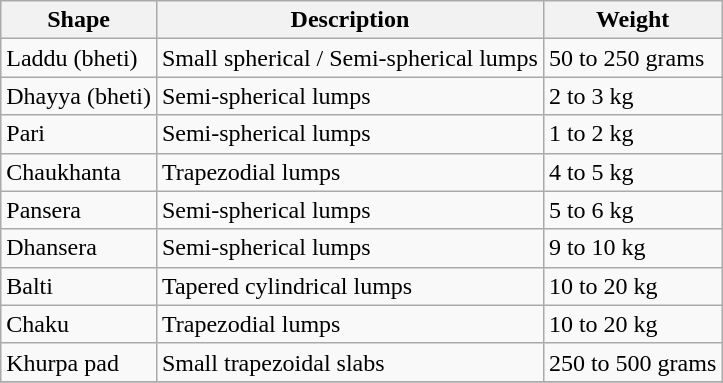<table class="wikitable sortable">
<tr>
<th>Shape</th>
<th>Description</th>
<th>Weight</th>
</tr>
<tr>
<td>Laddu (bheti)</td>
<td>Small spherical / Semi-spherical lumps</td>
<td>50 to 250 grams</td>
</tr>
<tr>
<td>Dhayya (bheti)</td>
<td>Semi-spherical lumps</td>
<td>2 to 3 kg</td>
</tr>
<tr>
<td>Pari</td>
<td>Semi-spherical lumps</td>
<td>1 to 2 kg</td>
</tr>
<tr>
<td>Chaukhanta</td>
<td>Trapezodial lumps</td>
<td>4 to 5 kg</td>
</tr>
<tr>
<td>Pansera</td>
<td>Semi-spherical lumps</td>
<td>5 to 6 kg</td>
</tr>
<tr>
<td>Dhansera</td>
<td>Semi-spherical lumps</td>
<td>9 to 10 kg</td>
</tr>
<tr>
<td>Balti</td>
<td>Tapered cylindrical lumps</td>
<td>10 to 20 kg</td>
</tr>
<tr>
<td>Chaku</td>
<td>Trapezodial lumps</td>
<td>10 to 20 kg</td>
</tr>
<tr>
<td>Khurpa pad</td>
<td>Small trapezoidal slabs</td>
<td>250 to 500 grams</td>
</tr>
<tr>
</tr>
</table>
